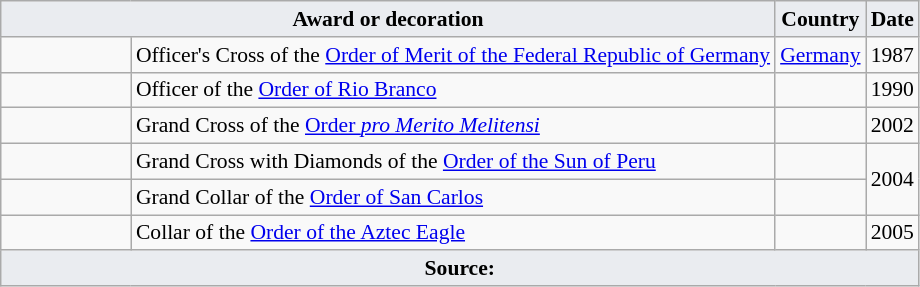<table class="wikitable" style="font-size:90%; text-align:center;">
<tr>
<th style="background-color:#EAECF0;" colspan=2>Award or decoration</th>
<th style="background-color:#EAECF0;">Country</th>
<th style="background-color:#EAECF0;">Date</th>
</tr>
<tr>
<td style="width:80px;"></td>
<td style="text-align:left;">Officer's Cross of the <a href='#'>Order of Merit of the Federal Republic of Germany</a></td>
<td style="text-align:left;"> <a href='#'>Germany</a></td>
<td>1987</td>
</tr>
<tr>
<td style="width:80px;"></td>
<td style="text-align:left;">Officer of the <a href='#'>Order of Rio Branco</a></td>
<td style="text-align:left;"></td>
<td>1990</td>
</tr>
<tr>
<td style="width:80px;"></td>
<td style="text-align:left;">Grand Cross of the <a href='#'>Order <em>pro Merito Melitensi</em></a></td>
<td style="text-align:left;"></td>
<td>2002</td>
</tr>
<tr>
<td style="width:80px;"></td>
<td style="text-align:left;">Grand Cross with Diamonds of the <a href='#'>Order of the Sun of Peru</a></td>
<td style="text-align:left;"></td>
<td rowspan="2">2004</td>
</tr>
<tr>
<td style="width:80px;"></td>
<td style="text-align:left;">Grand Collar of the <a href='#'>Order of San Carlos</a></td>
<td style="text-align:left;"></td>
</tr>
<tr>
<td style="width:80px;"></td>
<td style="text-align:left;">Collar of the <a href='#'>Order of the Aztec Eagle</a></td>
<td style="text-align:left;"></td>
<td>2005</td>
</tr>
<tr>
<td style="background-color:#EAECF0;" colspan=4><strong>Source:</strong> </td>
</tr>
</table>
